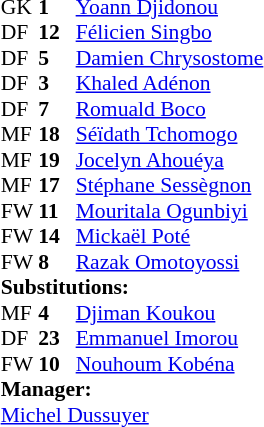<table style="font-size: 90%" cellspacing="0" cellpadding="0" align="center">
<tr>
<th width=25></th>
<th width=25></th>
</tr>
<tr>
<td>GK</td>
<td><strong>1</strong></td>
<td><a href='#'>Yoann Djidonou</a></td>
</tr>
<tr>
<td>DF</td>
<td><strong>12</strong></td>
<td><a href='#'>Félicien Singbo</a></td>
<td></td>
<td></td>
</tr>
<tr>
<td>DF</td>
<td><strong>5</strong></td>
<td><a href='#'>Damien Chrysostome</a></td>
</tr>
<tr>
<td>DF</td>
<td><strong>3</strong></td>
<td><a href='#'>Khaled Adénon</a></td>
<td></td>
</tr>
<tr>
<td>DF</td>
<td><strong>7</strong></td>
<td><a href='#'>Romuald Boco</a></td>
</tr>
<tr>
<td>MF</td>
<td><strong>18</strong></td>
<td><a href='#'>Séïdath Tchomogo</a></td>
</tr>
<tr>
<td>MF</td>
<td><strong>19</strong></td>
<td><a href='#'>Jocelyn Ahouéya</a></td>
<td></td>
<td></td>
</tr>
<tr>
<td>MF</td>
<td><strong>17</strong></td>
<td><a href='#'>Stéphane Sessègnon</a></td>
</tr>
<tr>
<td>FW</td>
<td><strong>11</strong></td>
<td><a href='#'>Mouritala Ogunbiyi</a></td>
<td></td>
<td></td>
</tr>
<tr>
<td>FW</td>
<td><strong>14</strong></td>
<td><a href='#'>Mickaël Poté</a></td>
</tr>
<tr>
<td>FW</td>
<td><strong>8</strong></td>
<td><a href='#'>Razak Omotoyossi</a></td>
</tr>
<tr>
<td colspan=3><strong>Substitutions:</strong></td>
</tr>
<tr>
<td>MF</td>
<td><strong>4</strong></td>
<td><a href='#'>Djiman Koukou</a></td>
<td></td>
<td></td>
</tr>
<tr>
<td>DF</td>
<td><strong>23</strong></td>
<td><a href='#'>Emmanuel Imorou</a></td>
<td></td>
<td></td>
</tr>
<tr>
<td>FW</td>
<td><strong>10</strong></td>
<td><a href='#'>Nouhoum Kobéna</a></td>
<td></td>
<td></td>
</tr>
<tr>
<td colspan=3><strong>Manager:</strong></td>
</tr>
<tr>
<td colspan=4> <a href='#'>Michel Dussuyer</a></td>
</tr>
</table>
